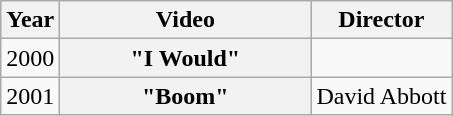<table class="wikitable plainrowheaders">
<tr>
<th>Year</th>
<th style="width:10em;">Video</th>
<th>Director</th>
</tr>
<tr>
<td>2000</td>
<th scope="row">"I Would"</th>
<td></td>
</tr>
<tr>
<td>2001</td>
<th scope="row">"Boom"</th>
<td>David Abbott</td>
</tr>
</table>
